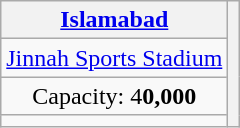<table class="wikitable" style="text-align:center">
<tr>
<th><a href='#'>Islamabad</a></th>
<th rowspan="4"></th>
</tr>
<tr>
<td><a href='#'>Jinnah Sports Stadium</a></td>
</tr>
<tr>
<td>Capacity: 4<strong>0,000</strong></td>
</tr>
<tr>
<td></td>
</tr>
</table>
